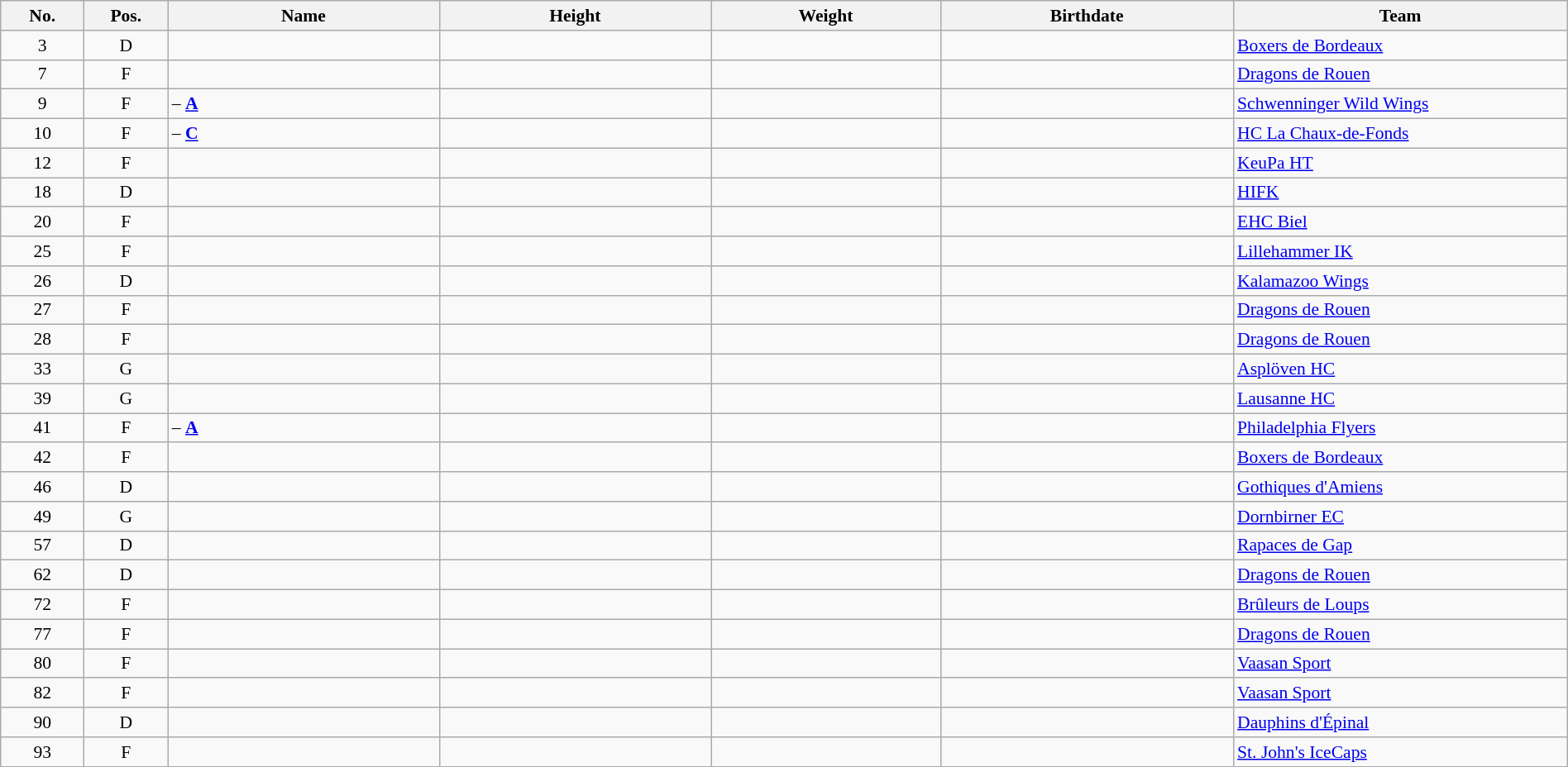<table width="100%" class="wikitable sortable" style="font-size: 90%; text-align: center;">
<tr>
<th style="width:  4%;">No.</th>
<th style="width:  4%;">Pos.</th>
<th style="width: 13%;">Name</th>
<th style="width: 13%;">Height</th>
<th style="width: 11%;">Weight</th>
<th style="width: 14%;">Birthdate</th>
<th style="width: 16%;">Team</th>
</tr>
<tr>
<td>3</td>
<td>D</td>
<td align=left></td>
<td></td>
<td></td>
<td></td>
<td style="text-align:left;"> <a href='#'>Boxers de Bordeaux</a></td>
</tr>
<tr>
<td>7</td>
<td>F</td>
<td align=left></td>
<td></td>
<td></td>
<td></td>
<td style="text-align:left;"> <a href='#'>Dragons de Rouen</a></td>
</tr>
<tr>
<td>9</td>
<td>F</td>
<td align=left> – <strong><a href='#'>A</a></strong></td>
<td></td>
<td></td>
<td></td>
<td style="text-align:left;"> <a href='#'>Schwenninger Wild Wings</a></td>
</tr>
<tr>
<td>10</td>
<td>F</td>
<td align=left> – <strong><a href='#'>C</a></strong></td>
<td></td>
<td></td>
<td></td>
<td style="text-align:left;"> <a href='#'>HC La Chaux-de-Fonds</a></td>
</tr>
<tr>
<td>12</td>
<td>F</td>
<td align=left></td>
<td></td>
<td></td>
<td></td>
<td style="text-align:left;"> <a href='#'>KeuPa HT</a></td>
</tr>
<tr>
<td>18</td>
<td>D</td>
<td align=left></td>
<td></td>
<td></td>
<td></td>
<td style="text-align:left;"> <a href='#'>HIFK</a></td>
</tr>
<tr>
<td>20</td>
<td>F</td>
<td align=left></td>
<td></td>
<td></td>
<td></td>
<td style="text-align:left;"> <a href='#'>EHC Biel</a></td>
</tr>
<tr>
<td>25</td>
<td>F</td>
<td align=left></td>
<td></td>
<td></td>
<td></td>
<td style="text-align:left;"> <a href='#'>Lillehammer IK</a></td>
</tr>
<tr>
<td>26</td>
<td>D</td>
<td align=left></td>
<td></td>
<td></td>
<td></td>
<td style="text-align:left;"> <a href='#'>Kalamazoo Wings</a></td>
</tr>
<tr>
<td>27</td>
<td>F</td>
<td align=left></td>
<td></td>
<td></td>
<td></td>
<td style="text-align:left;"> <a href='#'>Dragons de Rouen</a></td>
</tr>
<tr>
<td>28</td>
<td>F</td>
<td align=left></td>
<td></td>
<td></td>
<td></td>
<td style="text-align:left;"> <a href='#'>Dragons de Rouen</a></td>
</tr>
<tr>
<td>33</td>
<td>G</td>
<td align=left></td>
<td></td>
<td></td>
<td></td>
<td style="text-align:left;"> <a href='#'>Asplöven HC</a></td>
</tr>
<tr>
<td>39</td>
<td>G</td>
<td align=left></td>
<td></td>
<td></td>
<td></td>
<td style="text-align:left;"> <a href='#'>Lausanne HC</a></td>
</tr>
<tr>
<td>41</td>
<td>F</td>
<td align=left> – <strong><a href='#'>A</a></strong></td>
<td></td>
<td></td>
<td></td>
<td style="text-align:left;"> <a href='#'>Philadelphia Flyers</a></td>
</tr>
<tr>
<td>42</td>
<td>F</td>
<td align=left></td>
<td></td>
<td></td>
<td></td>
<td style="text-align:left;"> <a href='#'>Boxers de Bordeaux</a></td>
</tr>
<tr>
<td>46</td>
<td>D</td>
<td align=left></td>
<td></td>
<td></td>
<td></td>
<td style="text-align:left;"> <a href='#'>Gothiques d'Amiens</a></td>
</tr>
<tr>
<td>49</td>
<td>G</td>
<td align=left></td>
<td></td>
<td></td>
<td></td>
<td style="text-align:left;"> <a href='#'>Dornbirner EC</a></td>
</tr>
<tr>
<td>57</td>
<td>D</td>
<td align=left></td>
<td></td>
<td></td>
<td></td>
<td style="text-align:left;"> <a href='#'>Rapaces de Gap</a></td>
</tr>
<tr>
<td>62</td>
<td>D</td>
<td align=left></td>
<td></td>
<td></td>
<td></td>
<td style="text-align:left;"> <a href='#'>Dragons de Rouen</a></td>
</tr>
<tr>
<td>72</td>
<td>F</td>
<td align=left></td>
<td></td>
<td></td>
<td></td>
<td style="text-align:left;"> <a href='#'>Brûleurs de Loups</a></td>
</tr>
<tr>
<td>77</td>
<td>F</td>
<td align=left></td>
<td></td>
<td></td>
<td></td>
<td style="text-align:left;"> <a href='#'>Dragons de Rouen</a></td>
</tr>
<tr>
<td>80</td>
<td>F</td>
<td align=left></td>
<td></td>
<td></td>
<td></td>
<td style="text-align:left;"> <a href='#'>Vaasan Sport</a></td>
</tr>
<tr>
<td>82</td>
<td>F</td>
<td align=left></td>
<td></td>
<td></td>
<td></td>
<td style="text-align:left;"> <a href='#'>Vaasan Sport</a></td>
</tr>
<tr>
<td>90</td>
<td>D</td>
<td align=left></td>
<td></td>
<td></td>
<td></td>
<td style="text-align:left;"> <a href='#'>Dauphins d'Épinal</a></td>
</tr>
<tr>
<td>93</td>
<td>F</td>
<td align=left></td>
<td></td>
<td></td>
<td></td>
<td style="text-align:left;"> <a href='#'>St. John's IceCaps</a></td>
</tr>
</table>
